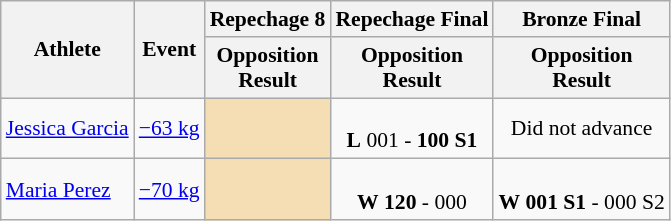<table class="wikitable" style="font-size:90%">
<tr>
<th rowspan="2">Athlete</th>
<th rowspan="2">Event</th>
<th>Repechage 8</th>
<th>Repechage Final</th>
<th>Bronze Final</th>
</tr>
<tr>
<th>Opposition<br>Result</th>
<th>Opposition<br>Result</th>
<th>Opposition<br>Result</th>
</tr>
<tr>
<td><a href='#'>Jessica Garcia</a></td>
<td><a href='#'>−63 kg</a></td>
<td align="center" bgcolor=wheat></td>
<td align=center><br><strong>L</strong> 001 - <strong>100 S1</strong></td>
<td align=center colspan="5">Did not advance</td>
</tr>
<tr>
<td><a href='#'>Maria Perez</a></td>
<td><a href='#'>−70 kg</a></td>
<td align="center" bgcolor=wheat></td>
<td align=center><br><strong>W</strong> <strong>120</strong> - 000</td>
<td align=center><br><strong>W</strong> <strong>001 S1</strong> - 000 S2<br></td>
</tr>
</table>
